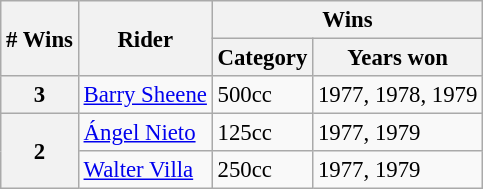<table class="wikitable" style="font-size: 95%;">
<tr>
<th rowspan=2># Wins</th>
<th rowspan=2>Rider</th>
<th colspan=2>Wins</th>
</tr>
<tr>
<th>Category</th>
<th>Years won</th>
</tr>
<tr>
<th>3</th>
<td> <a href='#'>Barry Sheene</a></td>
<td>500cc</td>
<td>1977, 1978, 1979</td>
</tr>
<tr>
<th rowspan=2>2</th>
<td> <a href='#'>Ángel Nieto</a></td>
<td>125cc</td>
<td>1977, 1979</td>
</tr>
<tr>
<td> <a href='#'>Walter Villa</a></td>
<td>250cc</td>
<td>1977, 1979</td>
</tr>
</table>
